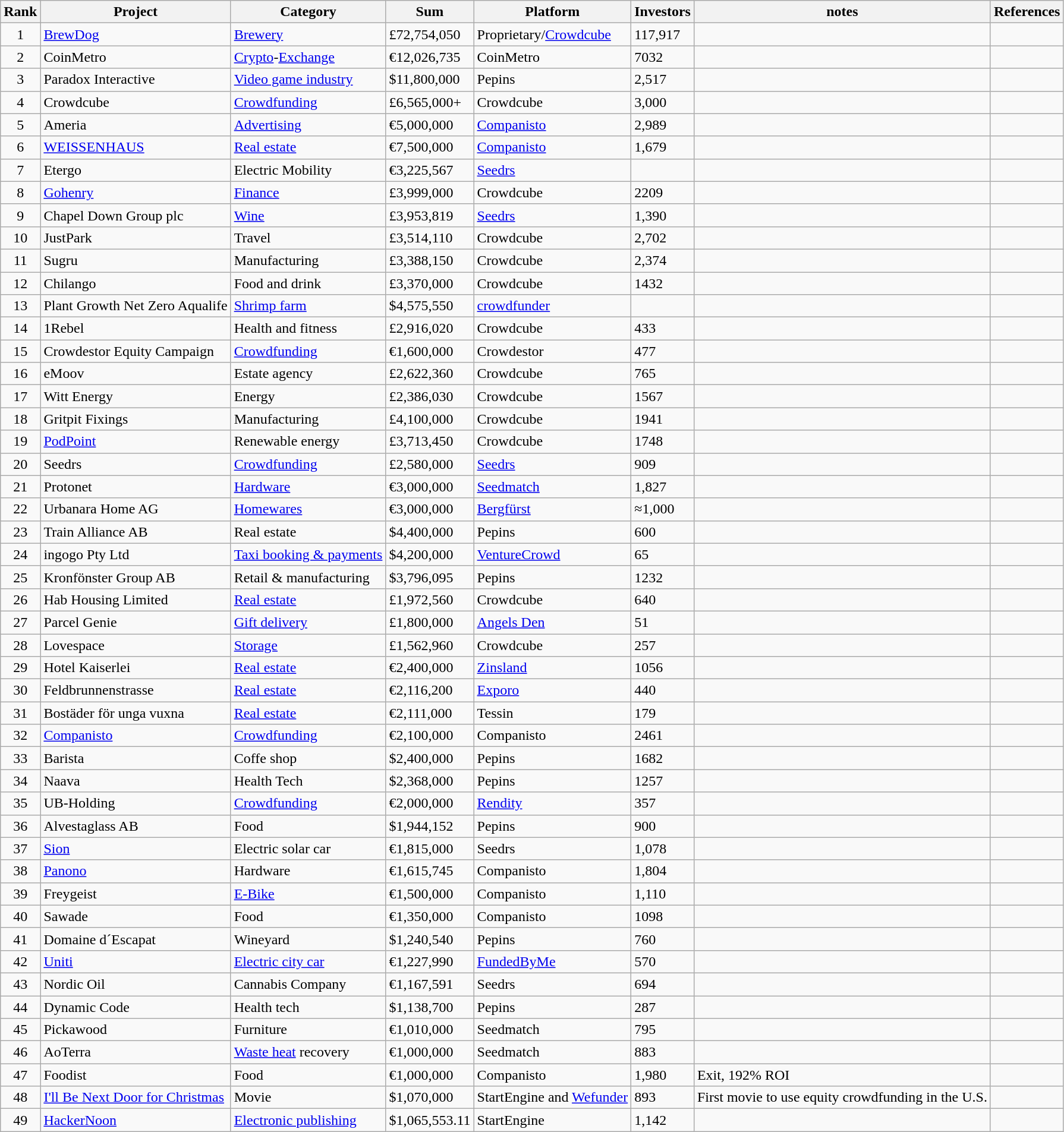<table class="wikitable sortable">
<tr>
<th>Rank</th>
<th>Project</th>
<th>Category</th>
<th>Sum</th>
<th>Platform</th>
<th>Investors</th>
<th>notes</th>
<th class="unsortable">References</th>
</tr>
<tr>
<td style="text-align:center;">1</td>
<td><a href='#'>BrewDog</a></td>
<td><a href='#'>Brewery</a></td>
<td>£72,754,050</td>
<td>Proprietary/<a href='#'>Crowdcube</a></td>
<td>117,917</td>
<td></td>
<td></td>
</tr>
<tr>
<td style="text-align:center;">2</td>
<td>CoinMetro</td>
<td><a href='#'>Crypto</a>-<a href='#'>Exchange</a></td>
<td>€12,026,735</td>
<td>CoinMetro</td>
<td>7032</td>
<td></td>
<td></td>
</tr>
<tr>
<td style="text-align:center;">3</td>
<td>Paradox Interactive</td>
<td><a href='#'>Video game industry</a></td>
<td>$11,800,000</td>
<td>Pepins</td>
<td>2,517</td>
<td></td>
<td></td>
</tr>
<tr>
<td style="text-align:center;">4</td>
<td>Crowdcube</td>
<td><a href='#'>Crowdfunding</a></td>
<td>£6,565,000+</td>
<td>Crowdcube</td>
<td>3,000</td>
<td></td>
<td></td>
</tr>
<tr>
<td style="text-align:center;">5</td>
<td>Ameria</td>
<td><a href='#'>Advertising</a></td>
<td>€5,000,000</td>
<td><a href='#'>Companisto</a></td>
<td>2,989</td>
<td></td>
<td></td>
</tr>
<tr>
<td style="text-align:center;">6</td>
<td><a href='#'>WEISSENHAUS</a></td>
<td><a href='#'>Real estate</a></td>
<td>€7,500,000</td>
<td><a href='#'>Companisto</a></td>
<td>1,679</td>
<td></td>
<td></td>
</tr>
<tr>
<td style="text-align:center;">7</td>
<td>Etergo</td>
<td>Electric Mobility</td>
<td>€3,225,567</td>
<td><a href='#'>Seedrs</a></td>
<td></td>
<td></td>
<td></td>
</tr>
<tr>
<td style="text-align:center;">8</td>
<td><a href='#'>Gohenry</a></td>
<td><a href='#'>Finance</a></td>
<td>£3,999,000</td>
<td>Crowdcube</td>
<td>2209</td>
<td></td>
<td></td>
</tr>
<tr>
<td style="text-align:center;">9</td>
<td>Chapel Down Group plc</td>
<td><a href='#'>Wine</a></td>
<td>£3,953,819</td>
<td><a href='#'>Seedrs</a></td>
<td>1,390</td>
<td></td>
<td></td>
</tr>
<tr>
<td style="text-align:center;">10</td>
<td>JustPark</td>
<td>Travel</td>
<td>£3,514,110</td>
<td>Crowdcube</td>
<td>2,702</td>
<td></td>
<td></td>
</tr>
<tr>
<td style="text-align:center;">11</td>
<td>Sugru</td>
<td>Manufacturing</td>
<td>£3,388,150</td>
<td>Crowdcube</td>
<td>2,374</td>
<td></td>
<td></td>
</tr>
<tr>
<td style="text-align:center;">12</td>
<td>Chilango</td>
<td>Food and drink</td>
<td>£3,370,000</td>
<td>Crowdcube</td>
<td>1432</td>
<td></td>
<td></td>
</tr>
<tr>
<td style="text-align:center;">13</td>
<td>Plant Growth Net Zero Aqualife</td>
<td><a href='#'>Shrimp farm</a></td>
<td>$4,575,550</td>
<td><a href='#'>crowdfunder</a></td>
<td></td>
<td></td>
<td></td>
</tr>
<tr>
<td style="text-align:center;">14</td>
<td>1Rebel</td>
<td>Health and fitness</td>
<td>£2,916,020</td>
<td>Crowdcube</td>
<td>433</td>
<td></td>
<td></td>
</tr>
<tr>
<td style="text-align:center;">15</td>
<td>Crowdestor Equity Campaign</td>
<td><a href='#'>Crowdfunding</a></td>
<td>€1,600,000</td>
<td>Crowdestor</td>
<td>477</td>
<td></td>
<td></td>
</tr>
<tr>
<td style="text-align:center;">16</td>
<td>eMoov</td>
<td>Estate agency</td>
<td>£2,622,360</td>
<td>Crowdcube</td>
<td>765</td>
<td></td>
<td></td>
</tr>
<tr>
<td style="text-align:center;">17</td>
<td>Witt Energy</td>
<td>Energy</td>
<td>£2,386,030</td>
<td>Crowdcube</td>
<td>1567</td>
<td></td>
<td></td>
</tr>
<tr>
<td style="text-align:center;">18</td>
<td>Gritpit Fixings</td>
<td>Manufacturing</td>
<td>£4,100,000</td>
<td>Crowdcube</td>
<td>1941</td>
<td></td>
<td></td>
</tr>
<tr>
<td style="text-align:center;">19</td>
<td><a href='#'>PodPoint</a></td>
<td>Renewable energy</td>
<td>£3,713,450</td>
<td>Crowdcube</td>
<td>1748</td>
<td></td>
<td></td>
</tr>
<tr>
<td style="text-align:center;">20</td>
<td>Seedrs</td>
<td><a href='#'>Crowdfunding</a></td>
<td>£2,580,000</td>
<td><a href='#'>Seedrs</a></td>
<td>909</td>
<td></td>
<td></td>
</tr>
<tr>
<td style="text-align:center;">21</td>
<td>Protonet</td>
<td><a href='#'>Hardware</a></td>
<td>€3,000,000</td>
<td><a href='#'>Seedmatch</a></td>
<td>1,827</td>
<td></td>
<td></td>
</tr>
<tr>
<td style="text-align:center;">22</td>
<td>Urbanara Home AG</td>
<td><a href='#'>Homewares</a></td>
<td>€3,000,000</td>
<td><a href='#'>Bergfürst</a></td>
<td>≈1,000</td>
<td></td>
<td></td>
</tr>
<tr>
<td style="text-align:center;">23</td>
<td>Train Alliance AB</td>
<td>Real estate</td>
<td>$4,400,000</td>
<td>Pepins</td>
<td>600</td>
<td></td>
<td></td>
</tr>
<tr>
<td style="text-align:center;">24</td>
<td>ingogo Pty Ltd</td>
<td><a href='#'>Taxi booking & payments</a></td>
<td>$4,200,000</td>
<td><a href='#'>VentureCrowd</a></td>
<td>65</td>
<td></td>
<td></td>
</tr>
<tr>
<td style="text-align:center;">25</td>
<td>Kronfönster Group AB</td>
<td>Retail & manufacturing</td>
<td>$3,796,095</td>
<td>Pepins</td>
<td>1232</td>
<td></td>
<td></td>
</tr>
<tr>
<td style="text-align:center;">26</td>
<td>Hab Housing Limited</td>
<td><a href='#'>Real estate</a></td>
<td>£1,972,560</td>
<td>Crowdcube</td>
<td>640</td>
<td></td>
<td></td>
</tr>
<tr>
<td style="text-align:center;">27</td>
<td>Parcel Genie</td>
<td><a href='#'>Gift delivery</a></td>
<td>£1,800,000</td>
<td><a href='#'>Angels Den</a></td>
<td>51</td>
<td></td>
<td></td>
</tr>
<tr>
<td style="text-align:center;">28</td>
<td>Lovespace</td>
<td><a href='#'>Storage</a></td>
<td>£1,562,960</td>
<td>Crowdcube</td>
<td>257</td>
<td></td>
<td></td>
</tr>
<tr>
<td style="text-align:center;">29</td>
<td>Hotel Kaiserlei</td>
<td><a href='#'>Real estate</a></td>
<td>€2,400,000</td>
<td><a href='#'>Zinsland</a></td>
<td>1056</td>
<td></td>
<td></td>
</tr>
<tr>
<td style="text-align:center;">30</td>
<td>Feldbrunnenstrasse</td>
<td><a href='#'>Real estate</a></td>
<td>€2,116,200</td>
<td><a href='#'>Exporo</a></td>
<td>440</td>
<td></td>
<td></td>
</tr>
<tr>
<td style="text-align:center;">31</td>
<td>Bostäder för unga vuxna</td>
<td><a href='#'>Real estate</a></td>
<td>€2,111,000</td>
<td>Tessin</td>
<td>179</td>
<td></td>
<td></td>
</tr>
<tr>
<td style="text-align:center;">32</td>
<td><a href='#'>Companisto</a></td>
<td><a href='#'>Crowdfunding</a></td>
<td>€2,100,000</td>
<td>Companisto</td>
<td>2461</td>
<td></td>
<td></td>
</tr>
<tr>
<td style="text-align:center;">33</td>
<td>Barista</td>
<td>Coffe shop</td>
<td>$2,400,000</td>
<td>Pepins</td>
<td>1682</td>
<td></td>
<td></td>
</tr>
<tr>
<td style="text-align:center;">34</td>
<td>Naava</td>
<td>Health Tech</td>
<td>$2,368,000</td>
<td>Pepins</td>
<td>1257</td>
<td></td>
<td></td>
</tr>
<tr>
<td style="text-align:center;">35</td>
<td>UB-Holding</td>
<td><a href='#'>Crowdfunding</a></td>
<td>€2,000,000</td>
<td><a href='#'>Rendity</a></td>
<td>357</td>
<td></td>
<td></td>
</tr>
<tr>
<td style="text-align:center;">36</td>
<td>Alvestaglass AB</td>
<td>Food</td>
<td>$1,944,152</td>
<td>Pepins</td>
<td>900</td>
<td></td>
<td></td>
</tr>
<tr>
<td style="text-align:center;">37</td>
<td><a href='#'>Sion</a></td>
<td>Electric solar car</td>
<td>€1,815,000</td>
<td>Seedrs</td>
<td>1,078</td>
<td></td>
<td></td>
</tr>
<tr>
<td style="text-align:center;">38</td>
<td><a href='#'>Panono</a></td>
<td>Hardware</td>
<td>€1,615,745</td>
<td>Companisto</td>
<td>1,804</td>
<td></td>
<td></td>
</tr>
<tr>
<td style="text-align:center;">39</td>
<td>Freygeist</td>
<td><a href='#'>E-Bike</a></td>
<td>€1,500,000</td>
<td>Companisto</td>
<td>1,110</td>
<td></td>
<td></td>
</tr>
<tr>
<td style="text-align:center;">40</td>
<td>Sawade</td>
<td>Food</td>
<td>€1,350,000</td>
<td>Companisto</td>
<td>1098</td>
<td></td>
<td></td>
</tr>
<tr>
<td style="text-align:center;">41</td>
<td>Domaine d´Escapat</td>
<td>Wineyard</td>
<td>$1,240,540</td>
<td>Pepins</td>
<td>760</td>
<td></td>
<td></td>
</tr>
<tr>
<td style="text-align:center;">42</td>
<td><a href='#'>Uniti</a></td>
<td><a href='#'>Electric city car</a></td>
<td>€1,227,990</td>
<td><a href='#'>FundedByMe</a></td>
<td>570</td>
<td></td>
<td></td>
</tr>
<tr>
<td style="text-align:center;">43</td>
<td>Nordic Oil</td>
<td>Cannabis Company</td>
<td>€1,167,591</td>
<td>Seedrs</td>
<td>694</td>
<td></td>
<td></td>
</tr>
<tr>
<td style="text-align:center;">44</td>
<td>Dynamic Code</td>
<td>Health tech</td>
<td>$1,138,700</td>
<td>Pepins</td>
<td>287</td>
<td></td>
<td></td>
</tr>
<tr>
<td style="text-align:center;">45</td>
<td>Pickawood</td>
<td>Furniture</td>
<td>€1,010,000</td>
<td>Seedmatch</td>
<td>795</td>
<td></td>
<td></td>
</tr>
<tr>
<td style="text-align:center;">46</td>
<td>AoTerra</td>
<td><a href='#'>Waste heat</a> recovery</td>
<td>€1,000,000</td>
<td>Seedmatch</td>
<td>883</td>
<td></td>
<td></td>
</tr>
<tr>
<td style="text-align:center;">47</td>
<td>Foodist</td>
<td>Food</td>
<td>€1,000,000</td>
<td>Companisto</td>
<td>1,980</td>
<td>Exit, 192% ROI</td>
<td></td>
</tr>
<tr>
<td style="text-align:center;">48</td>
<td><a href='#'>I'll Be Next Door for Christmas</a></td>
<td>Movie</td>
<td>$1,070,000</td>
<td>StartEngine and <a href='#'>Wefunder</a></td>
<td>893</td>
<td>First movie to use equity crowdfunding in the U.S.</td>
<td></td>
</tr>
<tr>
<td style="text-align:center;">49</td>
<td><a href='#'>HackerNoon</a></td>
<td><a href='#'>Electronic publishing</a></td>
<td>$1,065,553.11</td>
<td>StartEngine</td>
<td>1,142</td>
<td></td>
<td></td>
</tr>
</table>
